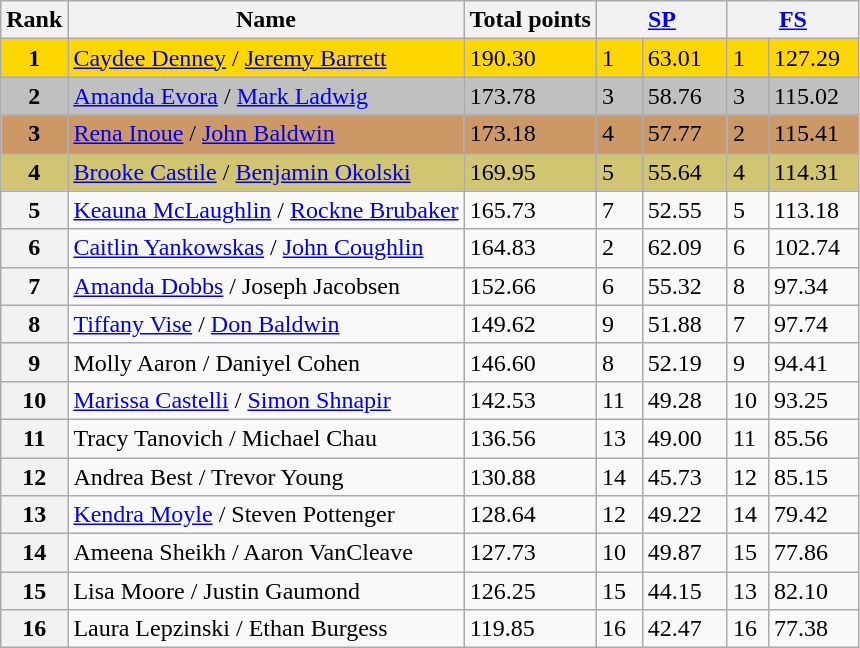<table class="wikitable sortable">
<tr>
<th>Rank</th>
<th>Name</th>
<th>Total points</th>
<th colspan="2" width="80px"><a href='#'>SP</a></th>
<th colspan="2" width="80px"><a href='#'>FS</a></th>
</tr>
<tr bgcolor="gold">
<td align="center"><strong>1</strong></td>
<td><a href='#'>Caydee Denney</a> / <a href='#'>Jeremy Barrett</a></td>
<td>190.30</td>
<td>1</td>
<td>63.01</td>
<td>1</td>
<td>127.29</td>
</tr>
<tr bgcolor="silver">
<td align="center"><strong>2</strong></td>
<td><a href='#'>Amanda Evora</a> / <a href='#'>Mark Ladwig</a></td>
<td>173.78</td>
<td>3</td>
<td>58.76</td>
<td>3</td>
<td>115.02</td>
</tr>
<tr bgcolor="cc9966">
<td align="center"><strong>3</strong></td>
<td><a href='#'>Rena Inoue</a> / <a href='#'>John Baldwin</a></td>
<td>173.18</td>
<td>4</td>
<td>57.77</td>
<td>2</td>
<td>115.41</td>
</tr>
<tr bgcolor="#d1c571">
<td align="center"><strong>4</strong></td>
<td><a href='#'>Brooke Castile</a> / <a href='#'>Benjamin Okolski</a></td>
<td>169.95</td>
<td>5</td>
<td>55.64</td>
<td>4</td>
<td>114.31</td>
</tr>
<tr>
<th>5</th>
<td><a href='#'>Keauna McLaughlin</a> / <a href='#'>Rockne Brubaker</a></td>
<td>165.73</td>
<td>7</td>
<td>52.55</td>
<td>5</td>
<td>113.18</td>
</tr>
<tr>
<th>6</th>
<td><a href='#'>Caitlin Yankowskas</a> / <a href='#'>John Coughlin</a></td>
<td>164.83</td>
<td>2</td>
<td>62.09</td>
<td>6</td>
<td>102.74</td>
</tr>
<tr>
<th>7</th>
<td><a href='#'>Amanda Dobbs</a> / Joseph Jacobsen</td>
<td>152.66</td>
<td>6</td>
<td>55.32</td>
<td>8</td>
<td>97.34</td>
</tr>
<tr>
<th>8</th>
<td><a href='#'>Tiffany Vise</a> / <a href='#'>Don Baldwin</a></td>
<td>149.62</td>
<td>9</td>
<td>51.88</td>
<td>7</td>
<td>97.74</td>
</tr>
<tr>
<th>9</th>
<td>Molly Aaron / Daniyel Cohen</td>
<td>146.60</td>
<td>8</td>
<td>52.19</td>
<td>9</td>
<td>94.41</td>
</tr>
<tr>
<th>10</th>
<td><a href='#'>Marissa Castelli</a> / <a href='#'>Simon Shnapir</a></td>
<td>142.53</td>
<td>11</td>
<td>49.28</td>
<td>10</td>
<td>93.25</td>
</tr>
<tr>
<th>11</th>
<td>Tracy Tanovich / Michael Chau</td>
<td>136.56</td>
<td>13</td>
<td>49.00</td>
<td>11</td>
<td>85.56</td>
</tr>
<tr>
<th>12</th>
<td>Andrea Best / Trevor Young</td>
<td>130.88</td>
<td>14</td>
<td>45.73</td>
<td>12</td>
<td>85.15</td>
</tr>
<tr>
<th>13</th>
<td><a href='#'>Kendra Moyle</a> / Steven Pottenger</td>
<td>128.64</td>
<td>12</td>
<td>49.22</td>
<td>14</td>
<td>79.42</td>
</tr>
<tr>
<th>14</th>
<td>Ameena Sheikh / Aaron VanCleave</td>
<td>127.73</td>
<td>10</td>
<td>49.87</td>
<td>15</td>
<td>77.86</td>
</tr>
<tr>
<th>15</th>
<td>Lisa Moore / Justin Gaumond</td>
<td>126.25</td>
<td>15</td>
<td>44.15</td>
<td>13</td>
<td>82.10</td>
</tr>
<tr>
<th>16</th>
<td>Laura Lepzinski / Ethan Burgess</td>
<td>119.85</td>
<td>16</td>
<td>42.47</td>
<td>16</td>
<td>77.38</td>
</tr>
</table>
